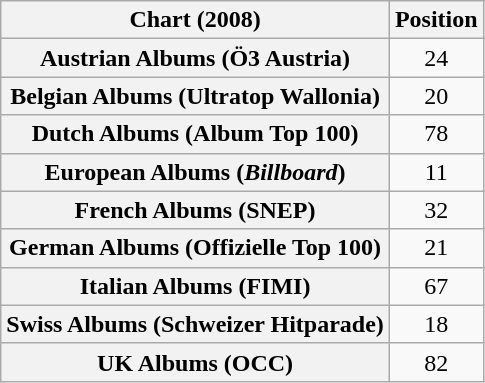<table class="wikitable sortable plainrowheaders" style="text-align:center">
<tr>
<th scope="col">Chart (2008)</th>
<th scope="col">Position</th>
</tr>
<tr>
<th scope="row">Austrian Albums (Ö3 Austria)</th>
<td>24</td>
</tr>
<tr>
<th scope="row">Belgian Albums (Ultratop Wallonia)</th>
<td>20</td>
</tr>
<tr>
<th scope="row">Dutch Albums (Album Top 100)</th>
<td>78</td>
</tr>
<tr>
<th scope="row">European Albums (<em>Billboard</em>)</th>
<td>11</td>
</tr>
<tr>
<th scope="row">French Albums (SNEP)</th>
<td>32</td>
</tr>
<tr>
<th scope="row">German Albums (Offizielle Top 100)</th>
<td>21</td>
</tr>
<tr>
<th scope="row">Italian Albums (FIMI)</th>
<td>67</td>
</tr>
<tr>
<th scope="row">Swiss Albums (Schweizer Hitparade)</th>
<td>18</td>
</tr>
<tr>
<th scope="row">UK Albums (OCC)</th>
<td>82</td>
</tr>
</table>
